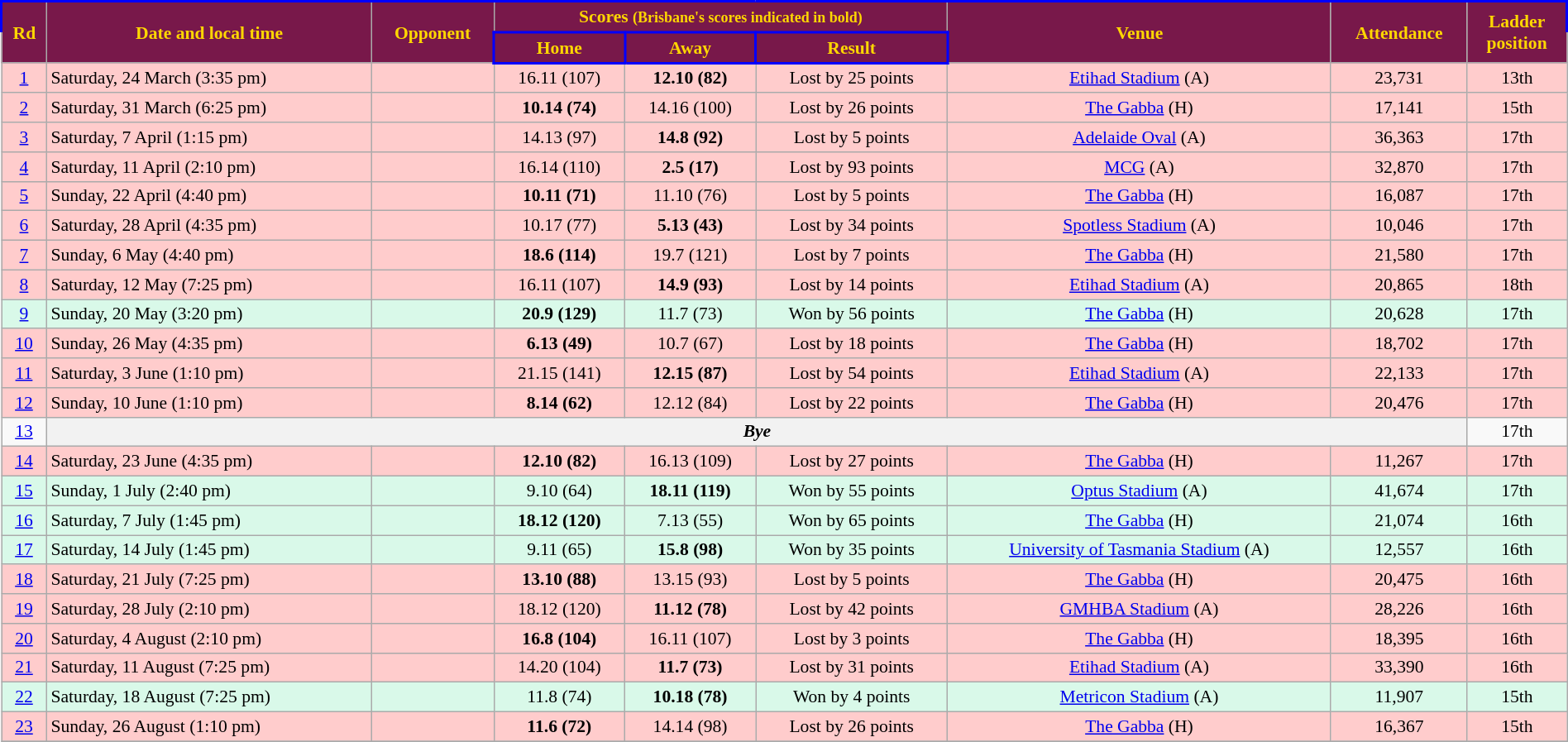<table class="wikitable" style="font-size:90%; text-align:center; width: 100%; margin-left: auto; margin-right: auto;">
<tr style="text-align:center; background:#78184A; color:gold; border: solid blue 2px; font-weight:bold">
<td rowspan=2><strong>Rd</strong></td>
<td rowspan=2><strong>Date and local time</strong></td>
<td rowspan=2><strong>Opponent</strong></td>
<td colspan=3><strong>Scores</strong> <small>(Brisbane's scores indicated in <strong>bold</strong>)</small></td>
<td rowspan=2><strong>Venue</strong></td>
<td rowspan=2><strong>Attendance</strong></td>
<td rowspan=2><strong>Ladder<br>position</strong></td>
</tr>
<tr>
<th style="background:#78184A; color:gold; border: solid blue 2px">Home</th>
<th style="background:#78184A; color:gold; border: solid blue 2px">Away</th>
<th style="background:#78184A; color:gold; border: solid blue 2px">Result</th>
</tr>
<tr style="background:#fcc;">
<td><a href='#'>1</a></td>
<td align=left>Saturday, 24 March (3:35 pm)</td>
<td align=left></td>
<td>16.11 (107)</td>
<td><strong>12.10 (82)</strong></td>
<td>Lost by 25 points</td>
<td><a href='#'>Etihad Stadium</a> (A)</td>
<td>23,731</td>
<td>13th</td>
</tr>
<tr style="background:#fcc;">
<td><a href='#'>2</a></td>
<td align=left>Saturday, 31 March (6:25 pm)</td>
<td align=left></td>
<td><strong>10.14 (74)</strong></td>
<td>14.16 (100)</td>
<td>Lost by 26 points</td>
<td><a href='#'>The Gabba</a> (H)</td>
<td>17,141</td>
<td>15th</td>
</tr>
<tr style="background:#fcc;">
<td><a href='#'>3</a></td>
<td align=left>Saturday, 7 April (1:15 pm)</td>
<td align=left></td>
<td>14.13 (97)</td>
<td><strong>14.8 (92)</strong></td>
<td>Lost by 5 points</td>
<td><a href='#'>Adelaide Oval</a> (A)</td>
<td>36,363</td>
<td>17th</td>
</tr>
<tr style="background:#fcc;">
<td><a href='#'>4</a></td>
<td align=left>Saturday, 11 April (2:10 pm)</td>
<td align=left></td>
<td>16.14 (110)</td>
<td><strong>2.5 (17)</strong></td>
<td>Lost by 93 points</td>
<td><a href='#'>MCG</a> (A)</td>
<td>32,870</td>
<td>17th</td>
</tr>
<tr style="background:#fcc;">
<td><a href='#'>5</a></td>
<td align=left>Sunday, 22 April (4:40 pm)</td>
<td align=left></td>
<td><strong>10.11 (71)</strong></td>
<td>11.10 (76)</td>
<td>Lost by 5 points</td>
<td><a href='#'>The Gabba</a> (H)</td>
<td>16,087</td>
<td>17th</td>
</tr>
<tr style="background:#fcc;">
<td><a href='#'>6</a></td>
<td align=left>Saturday, 28 April (4:35 pm)</td>
<td align=left></td>
<td>10.17 (77)</td>
<td><strong>5.13 (43)</strong></td>
<td>Lost by 34 points</td>
<td><a href='#'>Spotless Stadium</a> (A)</td>
<td>10,046</td>
<td>17th</td>
</tr>
<tr style="background:#fcc;">
<td><a href='#'>7</a></td>
<td align=left>Sunday, 6 May (4:40 pm)</td>
<td align=left></td>
<td><strong>18.6 (114)</strong></td>
<td>19.7 (121)</td>
<td>Lost by 7 points</td>
<td><a href='#'>The Gabba</a> (H)</td>
<td>21,580</td>
<td>17th</td>
</tr>
<tr style="background:#fcc;">
<td><a href='#'>8</a></td>
<td align=left>Saturday, 12 May (7:25 pm)</td>
<td align=left></td>
<td>16.11 (107)</td>
<td><strong>14.9 (93)</strong></td>
<td>Lost by 14 points</td>
<td><a href='#'>Etihad Stadium</a> (A)</td>
<td>20,865</td>
<td>18th</td>
</tr>
<tr style="background:#d9f9e9;">
<td><a href='#'>9</a></td>
<td align=left>Sunday, 20 May (3:20 pm)</td>
<td align=left></td>
<td><strong>20.9 (129)</strong></td>
<td>11.7 (73)</td>
<td>Won by 56 points</td>
<td><a href='#'>The Gabba</a> (H)</td>
<td>20,628</td>
<td>17th</td>
</tr>
<tr style="background:#fcc;">
<td><a href='#'>10</a></td>
<td align=left>Sunday, 26 May (4:35 pm)</td>
<td align=left></td>
<td><strong>6.13 (49)</strong></td>
<td>10.7 (67)</td>
<td>Lost by 18 points</td>
<td><a href='#'>The Gabba</a> (H)</td>
<td>18,702</td>
<td>17th</td>
</tr>
<tr style="background:#fcc;">
<td><a href='#'>11</a></td>
<td align=left>Saturday, 3 June (1:10 pm)</td>
<td align=left></td>
<td>21.15 (141)</td>
<td><strong>12.15 (87)</strong></td>
<td>Lost by 54 points</td>
<td><a href='#'>Etihad Stadium</a> (A)</td>
<td>22,133</td>
<td>17th</td>
</tr>
<tr style="background:#fcc;">
<td><a href='#'>12</a></td>
<td align=left>Sunday, 10 June (1:10 pm)</td>
<td align=left></td>
<td><strong>8.14 (62)</strong></td>
<td>12.12 (84)</td>
<td>Lost by 22 points</td>
<td><a href='#'>The Gabba</a> (H)</td>
<td>20,476</td>
<td>17th</td>
</tr>
<tr>
<td><a href='#'>13</a></td>
<th colspan="7"><span><em>Bye</em></span></th>
<td>17th</td>
</tr>
<tr style="background:#fcc;">
<td><a href='#'>14</a></td>
<td align=left>Saturday, 23 June (4:35 pm)</td>
<td align=left></td>
<td><strong>12.10 (82)</strong></td>
<td>16.13 (109)</td>
<td>Lost by 27 points</td>
<td><a href='#'>The Gabba</a> (H)</td>
<td>11,267</td>
<td>17th</td>
</tr>
<tr style="background:#d9f9e9;">
<td><a href='#'>15</a></td>
<td align=left>Sunday, 1 July (2:40 pm)</td>
<td align=left></td>
<td>9.10 (64)</td>
<td><strong>18.11 (119)</strong></td>
<td>Won by 55 points</td>
<td><a href='#'>Optus Stadium</a> (A)</td>
<td>41,674</td>
<td>17th</td>
</tr>
<tr style="background:#d9f9e9;">
<td><a href='#'>16</a></td>
<td align=left>Saturday, 7 July (1:45 pm)</td>
<td align=left></td>
<td><strong>18.12 (120)</strong></td>
<td>7.13 (55)</td>
<td>Won by 65 points</td>
<td><a href='#'>The Gabba</a> (H)</td>
<td>21,074</td>
<td>16th</td>
</tr>
<tr style="background:#d9f9e9;">
<td><a href='#'>17</a></td>
<td align=left>Saturday, 14 July (1:45 pm)</td>
<td align=left></td>
<td>9.11 (65)</td>
<td><strong>15.8 (98)</strong></td>
<td>Won by 35 points</td>
<td><a href='#'>University of Tasmania Stadium</a> (A)</td>
<td>12,557</td>
<td>16th</td>
</tr>
<tr style="background:#fcc;">
<td><a href='#'>18</a></td>
<td align=left>Saturday, 21 July (7:25 pm)</td>
<td align=left></td>
<td><strong>13.10 (88)</strong></td>
<td>13.15 (93)</td>
<td>Lost by 5 points</td>
<td><a href='#'>The Gabba</a> (H)</td>
<td>20,475</td>
<td>16th</td>
</tr>
<tr style="background:#fcc;">
<td><a href='#'>19</a></td>
<td align=left>Saturday, 28 July (2:10 pm)</td>
<td align=left></td>
<td>18.12 (120)</td>
<td><strong>11.12 (78)</strong></td>
<td>Lost by 42 points</td>
<td><a href='#'>GMHBA Stadium</a> (A)</td>
<td>28,226</td>
<td>16th</td>
</tr>
<tr style="background:#fcc;">
<td><a href='#'>20</a></td>
<td align=left>Saturday, 4 August (2:10 pm)</td>
<td align=left></td>
<td><strong>16.8 (104)</strong></td>
<td>16.11 (107)</td>
<td>Lost by 3 points</td>
<td><a href='#'>The Gabba</a> (H)</td>
<td>18,395</td>
<td>16th</td>
</tr>
<tr style="background:#fcc;">
<td><a href='#'>21</a></td>
<td align=left>Saturday, 11 August (7:25 pm)</td>
<td align=left></td>
<td>14.20 (104)</td>
<td><strong>11.7 (73)</strong></td>
<td>Lost by 31 points</td>
<td><a href='#'>Etihad Stadium</a> (A)</td>
<td>33,390</td>
<td>16th</td>
</tr>
<tr style="background:#d9f9e9;">
<td><a href='#'>22</a></td>
<td align=left>Saturday, 18 August (7:25 pm)</td>
<td align=left></td>
<td>11.8 (74)</td>
<td><strong>10.18 (78)</strong></td>
<td>Won by 4 points</td>
<td><a href='#'>Metricon Stadium</a> (A)</td>
<td>11,907</td>
<td>15th</td>
</tr>
<tr style="background:#fcc;">
<td><a href='#'>23</a></td>
<td align=left>Sunday, 26 August (1:10 pm)</td>
<td align=left></td>
<td><strong>11.6 (72)</strong></td>
<td>14.14 (98)</td>
<td>Lost by 26 points</td>
<td><a href='#'>The Gabba</a> (H)</td>
<td>16,367</td>
<td>15th</td>
</tr>
<tr>
</tr>
</table>
